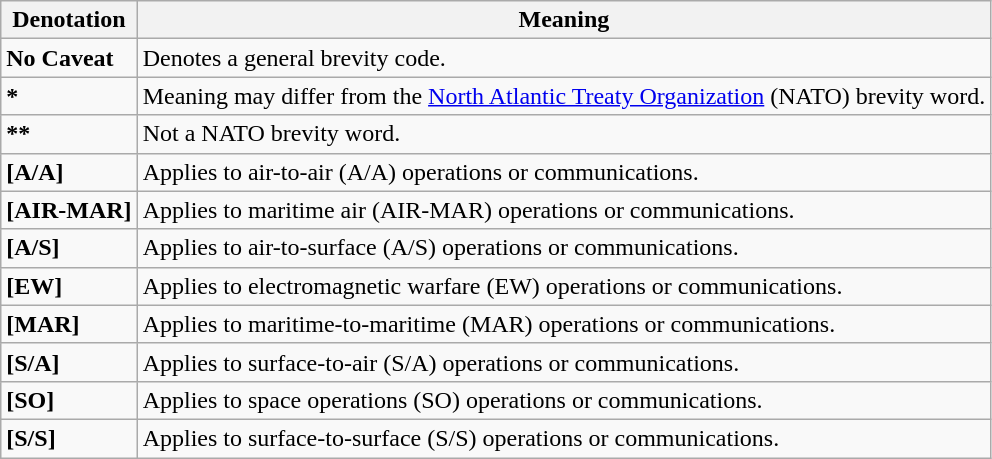<table class="wikitable">
<tr>
<th>Denotation</th>
<th>Meaning</th>
</tr>
<tr>
<td><strong>No Caveat</strong></td>
<td>Denotes a general brevity code.</td>
</tr>
<tr>
<td><strong>*</strong></td>
<td>Meaning may differ from the <a href='#'>North Atlantic Treaty Organization</a> (NATO) brevity word.</td>
</tr>
<tr>
<td><strong>**</strong></td>
<td>Not a NATO brevity word.</td>
</tr>
<tr>
<td><strong>[A/A]</strong></td>
<td>Applies to air-to-air (A/A) operations or communications.</td>
</tr>
<tr>
<td><strong>[AIR-MAR]</strong></td>
<td>Applies to maritime air (AIR-MAR) operations or communications.</td>
</tr>
<tr>
<td><strong>[A/S]</strong></td>
<td>Applies to air-to-surface (A/S) operations or communications.</td>
</tr>
<tr>
<td><strong>[EW]</strong></td>
<td>Applies to electromagnetic warfare (EW) operations or communications.</td>
</tr>
<tr>
<td><strong>[MAR]</strong></td>
<td>Applies to maritime-to-maritime (MAR) operations or communications.</td>
</tr>
<tr>
<td><strong>[S/A]</strong></td>
<td>Applies to surface-to-air (S/A) operations or communications.</td>
</tr>
<tr>
<td><strong>[SO]</strong></td>
<td>Applies to space operations (SO) operations or communications.</td>
</tr>
<tr>
<td><strong>[S/S]</strong></td>
<td>Applies to surface-to-surface (S/S) operations or communications.</td>
</tr>
</table>
